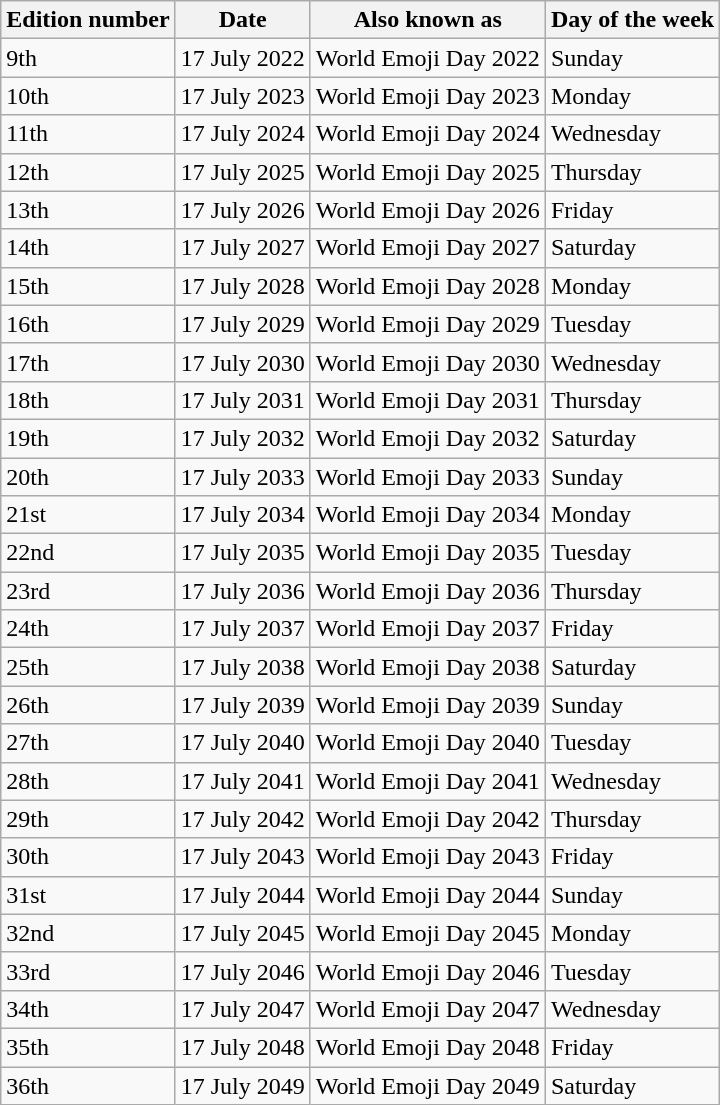<table class="wikitable sortable">
<tr>
<th>Edition number</th>
<th>Date</th>
<th>Also known as</th>
<th>Day of the week</th>
</tr>
<tr>
<td>9th</td>
<td>17 July 2022</td>
<td>World Emoji Day 2022</td>
<td>Sunday</td>
</tr>
<tr>
<td>10th</td>
<td>17 July 2023</td>
<td>World Emoji Day 2023</td>
<td>Monday</td>
</tr>
<tr>
<td>11th</td>
<td>17 July 2024</td>
<td>World Emoji Day 2024</td>
<td>Wednesday</td>
</tr>
<tr>
<td>12th</td>
<td>17 July 2025</td>
<td>World Emoji Day 2025</td>
<td>Thursday</td>
</tr>
<tr>
<td>13th</td>
<td>17 July 2026</td>
<td>World Emoji Day 2026</td>
<td>Friday</td>
</tr>
<tr>
<td>14th</td>
<td>17 July 2027</td>
<td>World Emoji Day 2027</td>
<td>Saturday</td>
</tr>
<tr>
<td>15th</td>
<td>17 July 2028</td>
<td>World Emoji Day 2028</td>
<td>Monday</td>
</tr>
<tr>
<td>16th</td>
<td>17 July 2029</td>
<td>World Emoji Day 2029</td>
<td>Tuesday</td>
</tr>
<tr>
<td>17th</td>
<td>17 July 2030</td>
<td>World Emoji Day 2030</td>
<td>Wednesday</td>
</tr>
<tr>
<td>18th</td>
<td>17 July 2031</td>
<td>World Emoji Day 2031</td>
<td>Thursday</td>
</tr>
<tr>
<td>19th</td>
<td>17 July 2032</td>
<td>World Emoji Day 2032</td>
<td>Saturday</td>
</tr>
<tr>
<td>20th</td>
<td>17 July 2033</td>
<td>World Emoji Day 2033</td>
<td>Sunday</td>
</tr>
<tr>
<td>21st</td>
<td>17 July 2034</td>
<td>World Emoji Day 2034</td>
<td>Monday</td>
</tr>
<tr>
<td>22nd</td>
<td>17 July 2035</td>
<td>World Emoji Day 2035</td>
<td>Tuesday</td>
</tr>
<tr>
<td>23rd</td>
<td>17 July 2036</td>
<td>World Emoji Day 2036</td>
<td>Thursday</td>
</tr>
<tr>
<td>24th</td>
<td>17 July 2037</td>
<td>World Emoji Day 2037</td>
<td>Friday</td>
</tr>
<tr>
<td>25th</td>
<td>17 July 2038</td>
<td>World Emoji Day 2038</td>
<td>Saturday</td>
</tr>
<tr>
<td>26th</td>
<td>17 July 2039</td>
<td>World Emoji Day 2039</td>
<td>Sunday</td>
</tr>
<tr>
<td>27th</td>
<td>17 July 2040</td>
<td>World Emoji Day 2040</td>
<td>Tuesday</td>
</tr>
<tr>
<td>28th</td>
<td>17 July 2041</td>
<td>World Emoji Day 2041</td>
<td>Wednesday</td>
</tr>
<tr>
<td>29th</td>
<td>17 July 2042</td>
<td>World Emoji Day 2042</td>
<td>Thursday</td>
</tr>
<tr>
<td>30th</td>
<td>17 July 2043</td>
<td>World Emoji Day 2043</td>
<td>Friday</td>
</tr>
<tr>
<td>31st</td>
<td>17 July 2044</td>
<td>World Emoji Day 2044</td>
<td>Sunday</td>
</tr>
<tr>
<td>32nd</td>
<td>17 July 2045</td>
<td>World Emoji Day 2045</td>
<td>Monday</td>
</tr>
<tr>
<td>33rd</td>
<td>17 July 2046</td>
<td>World Emoji Day 2046</td>
<td>Tuesday</td>
</tr>
<tr>
<td>34th</td>
<td>17 July 2047</td>
<td>World Emoji Day 2047</td>
<td>Wednesday</td>
</tr>
<tr>
<td>35th</td>
<td>17 July 2048</td>
<td>World Emoji Day 2048</td>
<td>Friday</td>
</tr>
<tr>
<td>36th</td>
<td>17 July 2049</td>
<td>World Emoji Day 2049</td>
<td>Saturday</td>
</tr>
</table>
